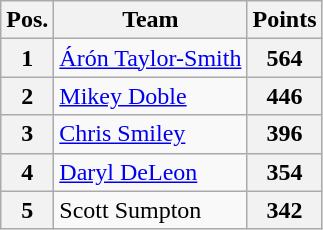<table class="wikitable">
<tr>
<th>Pos.</th>
<th>Team</th>
<th>Points</th>
</tr>
<tr>
<th>1</th>
<td align="left"> <a href='#'>Árón Taylor-Smith</a></td>
<th>564</th>
</tr>
<tr>
<th>2</th>
<td align="left"> <a href='#'>Mikey Doble</a></td>
<th>446</th>
</tr>
<tr>
<th>3</th>
<td align="left"> <a href='#'>Chris Smiley</a></td>
<th>396</th>
</tr>
<tr>
<th>4</th>
<td align="left"> <a href='#'>Daryl DeLeon</a></td>
<th>354</th>
</tr>
<tr>
<th>5</th>
<td align="left"> Scott Sumpton</td>
<th>342</th>
</tr>
</table>
